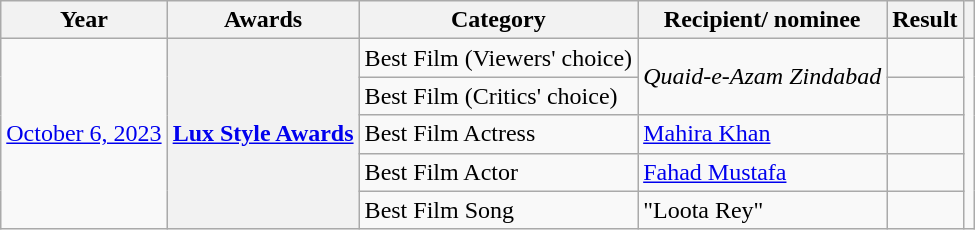<table class="wikitable plainrowheaders">
<tr>
<th>Year</th>
<th>Awards</th>
<th>Category</th>
<th>Recipient/ nominee</th>
<th>Result</th>
<th></th>
</tr>
<tr>
<td rowspan="5"><a href='#'>October 6, 2023</a></td>
<th rowspan="5" scope="row"><a href='#'>Lux Style Awards</a></th>
<td>Best Film (Viewers' choice)</td>
<td rowspan="2"><em>Quaid-e-Azam Zindabad</em></td>
<td></td>
<td rowspan="5"></td>
</tr>
<tr>
<td>Best Film (Critics' choice)</td>
<td></td>
</tr>
<tr>
<td>Best Film Actress</td>
<td><a href='#'>Mahira Khan</a></td>
<td></td>
</tr>
<tr>
<td>Best Film Actor</td>
<td><a href='#'>Fahad Mustafa</a></td>
<td></td>
</tr>
<tr>
<td>Best Film Song</td>
<td>"Loota Rey"</td>
<td></td>
</tr>
</table>
